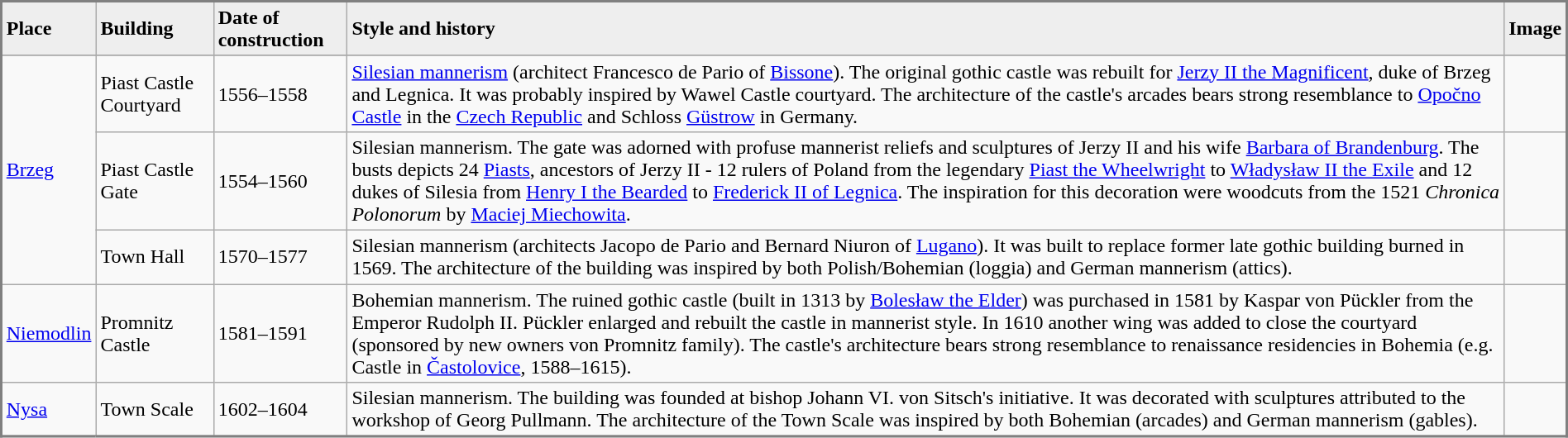<table class="wikitable" style="border: 2px solid gray; border-collapse: collapse;" width="100%">
<tr>
<td bgcolor="#EEEEEE"><strong>Place</strong></td>
<td bgcolor="#EEEEEE"><strong>Building</strong></td>
<td bgcolor="#EEEEEE"><strong>Date of construction</strong></td>
<td bgcolor="#EEEEEE"><strong>Style and history</strong></td>
<td bgcolor="#EEEEEE"><strong>Image</strong></td>
</tr>
<tr>
</tr>
<tr>
<td rowspan=3><a href='#'>Brzeg</a></td>
<td>Piast Castle Courtyard</td>
<td>1556–1558</td>
<td><a href='#'>Silesian mannerism</a> (architect Francesco de Pario of <a href='#'>Bissone</a>). The original gothic castle was rebuilt for <a href='#'>Jerzy II the Magnificent</a>, duke of Brzeg and Legnica. It was probably inspired by Wawel Castle courtyard. The architecture of the castle's arcades bears strong resemblance to <a href='#'>Opočno Castle</a> in the <a href='#'>Czech Republic</a> and Schloss <a href='#'>Güstrow</a> in Germany.</td>
<td></td>
</tr>
<tr>
<td>Piast Castle Gate</td>
<td>1554–1560</td>
<td>Silesian mannerism. The gate was adorned with profuse mannerist reliefs and sculptures of  Jerzy II and his wife <a href='#'>Barbara of Brandenburg</a>. The busts depicts 24 <a href='#'>Piasts</a>, ancestors of Jerzy II - 12 rulers of Poland from the legendary <a href='#'>Piast the Wheelwright</a> to <a href='#'>Władysław II the Exile</a> and 12 dukes of Silesia from <a href='#'>Henry I the Bearded</a> to <a href='#'>Frederick II of Legnica</a>. The inspiration for this decoration were woodcuts from the 1521 <em>Chronica Polonorum</em> by <a href='#'>Maciej Miechowita</a>.</td>
<td></td>
</tr>
<tr>
<td>Town Hall</td>
<td>1570–1577</td>
<td>Silesian mannerism (architects Jacopo de Pario and Bernard Niuron of <a href='#'>Lugano</a>). It was built to replace former late gothic building burned in 1569. The architecture of the building was inspired by both Polish/Bohemian (loggia) and German mannerism (attics).</td>
<td></td>
</tr>
<tr>
<td><a href='#'>Niemodlin</a></td>
<td>Promnitz Castle</td>
<td>1581–1591</td>
<td>Bohemian mannerism. The ruined gothic castle (built in 1313 by <a href='#'>Bolesław the Elder</a>) was purchased in 1581 by Kaspar von Pückler from the Emperor Rudolph II. Pückler enlarged and rebuilt the castle in mannerist style. In 1610 another wing was added to close the courtyard (sponsored by new owners von Promnitz family). The castle's architecture bears strong resemblance to renaissance residencies in Bohemia (e.g. Castle in <a href='#'>Častolovice</a>, 1588–1615).</td>
<td></td>
</tr>
<tr>
<td><a href='#'>Nysa</a></td>
<td>Town Scale</td>
<td>1602–1604</td>
<td>Silesian mannerism. The building was founded at bishop Johann VI. von Sitsch's initiative. It was decorated with sculptures attributed to the workshop of Georg Pullmann. The architecture of the Town Scale was inspired by both Bohemian (arcades) and German mannerism (gables).</td>
<td></td>
</tr>
<tr>
</tr>
</table>
